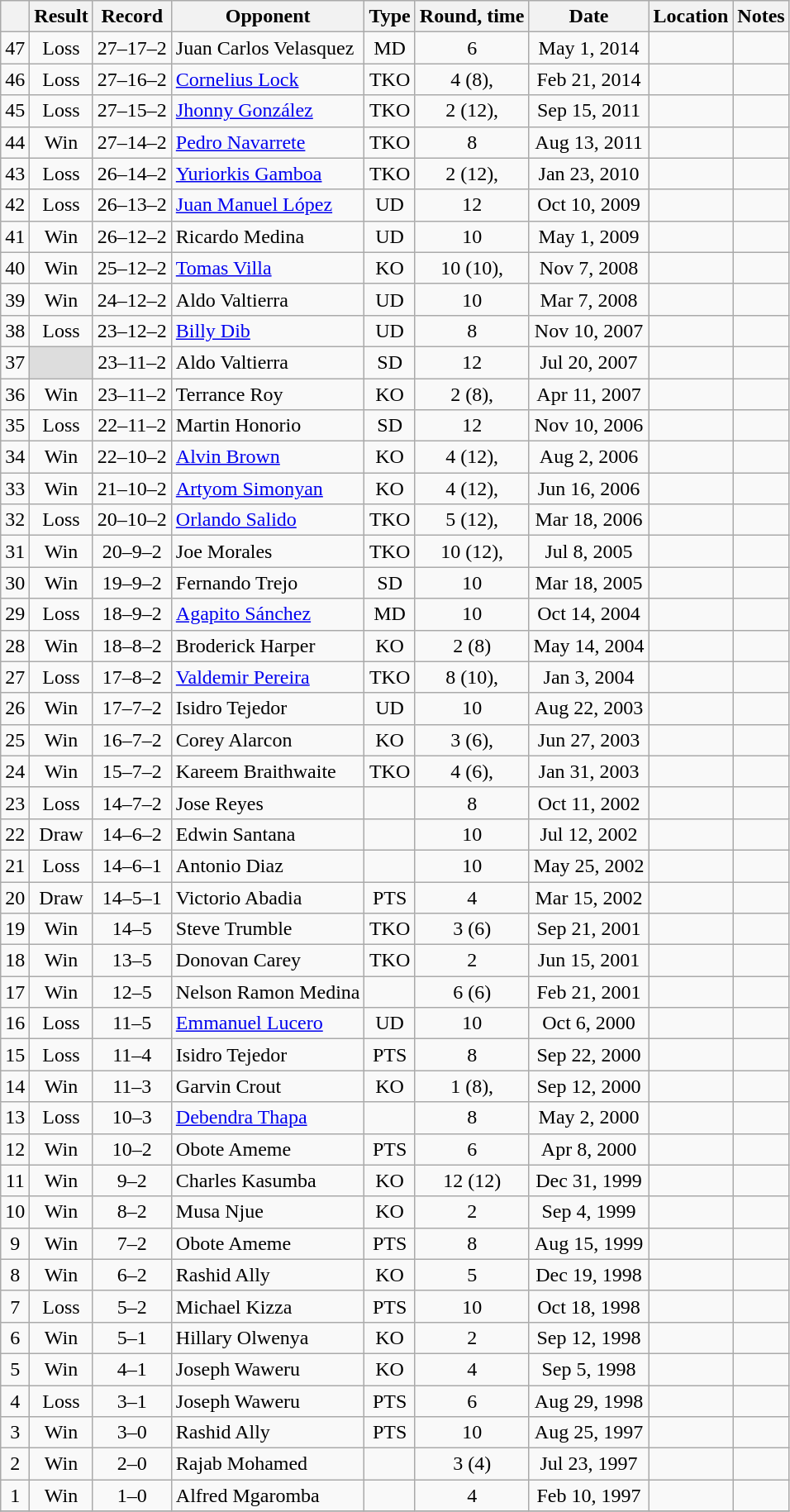<table class="wikitable" style="text-align:center">
<tr>
<th></th>
<th>Result</th>
<th>Record</th>
<th>Opponent</th>
<th>Type</th>
<th>Round, time</th>
<th>Date</th>
<th>Location</th>
<th>Notes</th>
</tr>
<tr>
<td>47</td>
<td>Loss</td>
<td>27–17–2 </td>
<td style="text-align:left;"> Juan Carlos Velasquez</td>
<td>MD</td>
<td>6</td>
<td>May 1, 2014</td>
<td style="text-align:left;"> </td>
<td></td>
</tr>
<tr>
<td>46</td>
<td>Loss</td>
<td>27–16–2 </td>
<td style="text-align:left;"> <a href='#'>Cornelius Lock</a></td>
<td>TKO</td>
<td>4 (8), </td>
<td>Feb 21, 2014</td>
<td style="text-align:left;"> </td>
<td></td>
</tr>
<tr>
<td>45</td>
<td>Loss</td>
<td>27–15–2 </td>
<td style="text-align:left;"> <a href='#'>Jhonny González</a></td>
<td>TKO</td>
<td>2 (12), </td>
<td>Sep 15, 2011</td>
<td style="text-align:left;"> </td>
<td style="text-align:left;"></td>
</tr>
<tr>
<td>44</td>
<td>Win</td>
<td>27–14–2 </td>
<td style="text-align:left;"> <a href='#'>Pedro Navarrete</a></td>
<td>TKO</td>
<td>8</td>
<td>Aug 13, 2011</td>
<td style="text-align:left;"> </td>
<td></td>
</tr>
<tr>
<td>43</td>
<td>Loss</td>
<td>26–14–2 </td>
<td style="text-align:left;"> <a href='#'>Yuriorkis Gamboa</a></td>
<td>TKO</td>
<td>2 (12), </td>
<td>Jan 23, 2010</td>
<td style="text-align:left;"> </td>
<td style="text-align:left;"></td>
</tr>
<tr>
<td>42</td>
<td>Loss</td>
<td>26–13–2 </td>
<td style="text-align:left;"> <a href='#'>Juan Manuel López</a></td>
<td>UD</td>
<td>12</td>
<td>Oct 10, 2009</td>
<td style="text-align:left;"> </td>
<td style="text-align:left;"></td>
</tr>
<tr>
<td>41</td>
<td>Win</td>
<td>26–12–2 </td>
<td style="text-align:left;"> Ricardo Medina</td>
<td>UD</td>
<td>10</td>
<td>May 1, 2009</td>
<td style="text-align:left;"> </td>
<td></td>
</tr>
<tr>
<td>40</td>
<td>Win</td>
<td>25–12–2 </td>
<td style="text-align:left;"> <a href='#'>Tomas Villa</a></td>
<td>KO</td>
<td>10 (10), </td>
<td>Nov 7, 2008</td>
<td style="text-align:left;"> </td>
<td></td>
</tr>
<tr>
<td>39</td>
<td>Win</td>
<td>24–12–2 </td>
<td style="text-align:left;"> Aldo Valtierra</td>
<td>UD</td>
<td>10</td>
<td>Mar 7, 2008</td>
<td style="text-align:left;"> </td>
<td></td>
</tr>
<tr>
<td>38</td>
<td>Loss</td>
<td>23–12–2 </td>
<td style="text-align:left;"> <a href='#'>Billy Dib</a></td>
<td>UD</td>
<td>8</td>
<td>Nov 10, 2007</td>
<td style="text-align:left;"> </td>
<td></td>
</tr>
<tr>
<td>37</td>
<td style="background: #DDD"></td>
<td>23–11–2 </td>
<td style="text-align:left;"> Aldo Valtierra</td>
<td>SD</td>
<td>12</td>
<td>Jul 20, 2007</td>
<td style="text-align:left;"> </td>
<td style="text-align:left;"></td>
</tr>
<tr>
<td>36</td>
<td>Win</td>
<td>23–11–2</td>
<td style="text-align:left;"> Terrance Roy</td>
<td>KO</td>
<td>2 (8), </td>
<td>Apr 11, 2007</td>
<td style="text-align:left;"> </td>
<td></td>
</tr>
<tr>
<td>35</td>
<td>Loss</td>
<td>22–11–2</td>
<td style="text-align:left;"> Martin Honorio</td>
<td>SD</td>
<td>12</td>
<td>Nov 10, 2006</td>
<td style="text-align:left;"> </td>
<td style="text-align:left;"></td>
</tr>
<tr>
<td>34</td>
<td>Win</td>
<td>22–10–2</td>
<td style="text-align:left;"> <a href='#'>Alvin Brown</a></td>
<td>KO</td>
<td>4 (12), </td>
<td>Aug 2, 2006</td>
<td style="text-align:left;"> </td>
<td style="text-align:left;"></td>
</tr>
<tr>
<td>33</td>
<td>Win</td>
<td>21–10–2</td>
<td style="text-align:left;"> <a href='#'>Artyom Simonyan</a></td>
<td>KO</td>
<td>4 (12), </td>
<td>Jun 16, 2006</td>
<td style="text-align:left;"> </td>
<td style="text-align:left;"></td>
</tr>
<tr>
<td>32</td>
<td>Loss</td>
<td>20–10–2</td>
<td style="text-align:left;"> <a href='#'>Orlando Salido</a></td>
<td>TKO</td>
<td>5 (12), </td>
<td>Mar 18, 2006</td>
<td style="text-align:left;"> </td>
<td></td>
</tr>
<tr>
<td>31</td>
<td>Win</td>
<td>20–9–2</td>
<td style="text-align:left;"> Joe Morales</td>
<td>TKO</td>
<td>10 (12), </td>
<td>Jul 8, 2005</td>
<td style="text-align:left;"> </td>
<td style="text-align:left;"></td>
</tr>
<tr>
<td>30</td>
<td>Win</td>
<td>19–9–2</td>
<td style="text-align:left;"> Fernando Trejo</td>
<td>SD</td>
<td>10</td>
<td>Mar 18, 2005</td>
<td style="text-align:left;"> </td>
<td></td>
</tr>
<tr>
<td>29</td>
<td>Loss</td>
<td>18–9–2</td>
<td style="text-align:left;"> <a href='#'>Agapito Sánchez</a></td>
<td>MD</td>
<td>10</td>
<td>Oct 14, 2004</td>
<td style="text-align:left;"> </td>
<td></td>
</tr>
<tr>
<td>28</td>
<td>Win</td>
<td>18–8–2</td>
<td style="text-align:left;"> Broderick Harper</td>
<td>KO</td>
<td>2 (8)</td>
<td>May 14, 2004</td>
<td style="text-align:left;"> </td>
<td></td>
</tr>
<tr>
<td>27</td>
<td>Loss</td>
<td>17–8–2</td>
<td style="text-align:left;"> <a href='#'>Valdemir Pereira</a></td>
<td>TKO</td>
<td>8 (10), </td>
<td>Jan 3, 2004</td>
<td style="text-align:left;"> </td>
<td></td>
</tr>
<tr>
<td>26</td>
<td>Win</td>
<td>17–7–2</td>
<td style="text-align:left;"> Isidro Tejedor</td>
<td>UD</td>
<td>10</td>
<td>Aug 22, 2003</td>
<td style="text-align:left;"> </td>
<td></td>
</tr>
<tr>
<td>25</td>
<td>Win</td>
<td>16–7–2</td>
<td style="text-align:left;"> Corey Alarcon</td>
<td>KO</td>
<td>3 (6), </td>
<td>Jun 27, 2003</td>
<td style="text-align:left;"> </td>
<td></td>
</tr>
<tr>
<td>24</td>
<td>Win</td>
<td>15–7–2</td>
<td style="text-align:left;"> Kareem Braithwaite</td>
<td>TKO</td>
<td>4 (6), </td>
<td>Jan 31, 2003</td>
<td style="text-align:left;"> </td>
<td></td>
</tr>
<tr>
<td>23</td>
<td>Loss</td>
<td>14–7–2</td>
<td style="text-align:left;"> Jose Reyes</td>
<td></td>
<td>8</td>
<td>Oct 11, 2002</td>
<td style="text-align:left;"> </td>
<td></td>
</tr>
<tr>
<td>22</td>
<td>Draw</td>
<td>14–6–2</td>
<td style="text-align:left;"> Edwin Santana</td>
<td></td>
<td>10</td>
<td>Jul 12, 2002</td>
<td style="text-align:left;"> </td>
<td></td>
</tr>
<tr>
<td>21</td>
<td>Loss</td>
<td>14–6–1</td>
<td style="text-align:left;"> Antonio Diaz</td>
<td></td>
<td>10</td>
<td>May 25, 2002</td>
<td style="text-align:left;"> </td>
<td></td>
</tr>
<tr>
<td>20</td>
<td>Draw</td>
<td>14–5–1</td>
<td style="text-align:left;"> Victorio Abadia</td>
<td>PTS</td>
<td>4</td>
<td>Mar 15, 2002</td>
<td style="text-align:left;"> </td>
<td></td>
</tr>
<tr>
<td>19</td>
<td>Win</td>
<td>14–5</td>
<td style="text-align:left;"> Steve Trumble</td>
<td>TKO</td>
<td>3 (6)</td>
<td>Sep 21, 2001</td>
<td style="text-align:left;"> </td>
<td></td>
</tr>
<tr>
<td>18</td>
<td>Win</td>
<td>13–5</td>
<td style="text-align:left;"> Donovan Carey</td>
<td>TKO</td>
<td>2</td>
<td>Jun 15, 2001</td>
<td style="text-align:left;"> </td>
<td></td>
</tr>
<tr>
<td>17</td>
<td>Win</td>
<td>12–5</td>
<td style="text-align:left;"> Nelson Ramon Medina</td>
<td></td>
<td>6 (6)</td>
<td>Feb 21, 2001</td>
<td style="text-align:left;"> </td>
<td></td>
</tr>
<tr>
<td>16</td>
<td>Loss</td>
<td>11–5</td>
<td style="text-align:left;"> <a href='#'>Emmanuel Lucero</a></td>
<td>UD</td>
<td>10</td>
<td>Oct 6, 2000</td>
<td style="text-align:left;"> </td>
<td></td>
</tr>
<tr>
<td>15</td>
<td>Loss</td>
<td>11–4</td>
<td style="text-align:left;"> Isidro Tejedor</td>
<td>PTS</td>
<td>8</td>
<td>Sep 22, 2000</td>
<td style="text-align:left;"> </td>
<td></td>
</tr>
<tr>
<td>14</td>
<td>Win</td>
<td>11–3</td>
<td style="text-align:left;"> Garvin Crout</td>
<td>KO</td>
<td>1 (8), </td>
<td>Sep 12, 2000</td>
<td style="text-align:left;"> </td>
<td></td>
</tr>
<tr>
<td>13</td>
<td>Loss</td>
<td>10–3</td>
<td style="text-align:left;"> <a href='#'>Debendra Thapa</a></td>
<td></td>
<td>8</td>
<td>May 2, 2000</td>
<td style="text-align:left;"> </td>
<td></td>
</tr>
<tr>
<td>12</td>
<td>Win</td>
<td>10–2</td>
<td style="text-align:left;"> Obote Ameme</td>
<td>PTS</td>
<td>6</td>
<td>Apr 8, 2000</td>
<td style="text-align:left;"> </td>
<td></td>
</tr>
<tr>
<td>11</td>
<td>Win</td>
<td>9–2</td>
<td style="text-align:left;"> Charles Kasumba</td>
<td>KO</td>
<td>12 (12)</td>
<td>Dec 31, 1999</td>
<td style="text-align:left;"> </td>
<td style="text-align:left;"></td>
</tr>
<tr>
<td>10</td>
<td>Win</td>
<td>8–2</td>
<td style="text-align:left;"> Musa Njue</td>
<td>KO</td>
<td>2</td>
<td>Sep 4, 1999</td>
<td style="text-align:left;"> </td>
<td></td>
</tr>
<tr>
<td>9</td>
<td>Win</td>
<td>7–2</td>
<td style="text-align:left;"> Obote Ameme</td>
<td>PTS</td>
<td>8</td>
<td>Aug 15, 1999</td>
<td style="text-align:left;"> </td>
<td></td>
</tr>
<tr>
<td>8</td>
<td>Win</td>
<td>6–2</td>
<td style="text-align:left;"> Rashid Ally</td>
<td>KO</td>
<td>5</td>
<td>Dec 19, 1998</td>
<td style="text-align:left;"> </td>
<td></td>
</tr>
<tr>
<td>7</td>
<td>Loss</td>
<td>5–2</td>
<td style="text-align:left;"> Michael Kizza</td>
<td>PTS</td>
<td>10</td>
<td>Oct 18, 1998</td>
<td style="text-align:left;"> </td>
<td style="text-align:left;"></td>
</tr>
<tr>
<td>6</td>
<td>Win</td>
<td>5–1</td>
<td style="text-align:left;"> Hillary Olwenya</td>
<td>KO</td>
<td>2</td>
<td>Sep 12, 1998</td>
<td style="text-align:left;"> </td>
<td></td>
</tr>
<tr>
<td>5</td>
<td>Win</td>
<td>4–1</td>
<td style="text-align:left;"> Joseph Waweru</td>
<td>KO</td>
<td>4</td>
<td>Sep 5, 1998</td>
<td style="text-align:left;"> </td>
<td></td>
</tr>
<tr>
<td>4</td>
<td>Loss</td>
<td>3–1</td>
<td style="text-align:left;"> Joseph Waweru</td>
<td>PTS</td>
<td>6</td>
<td>Aug 29, 1998</td>
<td style="text-align:left;"> </td>
<td></td>
</tr>
<tr>
<td>3</td>
<td>Win</td>
<td>3–0</td>
<td style="text-align:left;"> Rashid Ally</td>
<td>PTS</td>
<td>10</td>
<td>Aug 25, 1997</td>
<td style="text-align:left;"> </td>
<td></td>
</tr>
<tr>
<td>2</td>
<td>Win</td>
<td>2–0</td>
<td style="text-align:left;"> Rajab Mohamed</td>
<td></td>
<td>3 (4)</td>
<td>Jul 23, 1997</td>
<td style="text-align:left;"> </td>
<td></td>
</tr>
<tr>
<td>1</td>
<td>Win</td>
<td>1–0</td>
<td style="text-align:left;">Alfred Mgaromba</td>
<td></td>
<td>4</td>
<td>Feb 10, 1997</td>
<td style="text-align:left;"> </td>
<td></td>
</tr>
<tr>
</tr>
</table>
